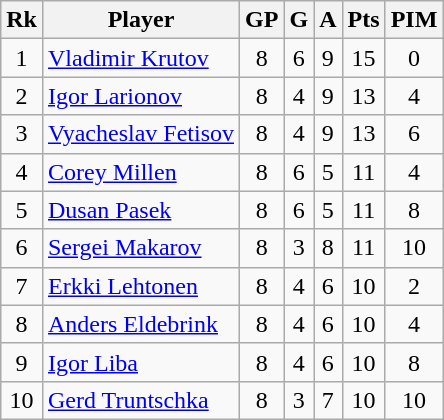<table class="wikitable" style="text-align: center">
<tr>
<th>Rk</th>
<th>Player</th>
<th>GP</th>
<th>G</th>
<th>A</th>
<th>Pts</th>
<th>PIM</th>
</tr>
<tr>
<td>1</td>
<td style="text-align: left"> <a href='#'>Vladimir Krutov</a></td>
<td>8</td>
<td>6</td>
<td>9</td>
<td>15</td>
<td>0</td>
</tr>
<tr>
<td>2</td>
<td style="text-align: left"> <a href='#'>Igor Larionov</a></td>
<td>8</td>
<td>4</td>
<td>9</td>
<td>13</td>
<td>4</td>
</tr>
<tr>
<td>3</td>
<td style="text-align: left"> <a href='#'>Vyacheslav Fetisov</a></td>
<td>8</td>
<td>4</td>
<td>9</td>
<td>13</td>
<td>6</td>
</tr>
<tr>
<td>4</td>
<td style="text-align: left"> <a href='#'>Corey Millen</a></td>
<td>8</td>
<td>6</td>
<td>5</td>
<td>11</td>
<td>4</td>
</tr>
<tr>
<td>5</td>
<td style="text-align: left"> <a href='#'>Dusan Pasek</a></td>
<td>8</td>
<td>6</td>
<td>5</td>
<td>11</td>
<td>8</td>
</tr>
<tr>
<td>6</td>
<td style="text-align: left"> <a href='#'>Sergei Makarov</a></td>
<td>8</td>
<td>3</td>
<td>8</td>
<td>11</td>
<td>10</td>
</tr>
<tr>
<td>7</td>
<td style="text-align: left"> <a href='#'>Erkki Lehtonen</a></td>
<td>8</td>
<td>4</td>
<td>6</td>
<td>10</td>
<td>2</td>
</tr>
<tr>
<td>8</td>
<td style="text-align: left"> <a href='#'>Anders Eldebrink</a></td>
<td>8</td>
<td>4</td>
<td>6</td>
<td>10</td>
<td>4</td>
</tr>
<tr>
<td>9</td>
<td style="text-align: left"> <a href='#'>Igor Liba</a></td>
<td>8</td>
<td>4</td>
<td>6</td>
<td>10</td>
<td>8</td>
</tr>
<tr>
<td>10</td>
<td style="text-align: left"> <a href='#'>Gerd Truntschka</a></td>
<td>8</td>
<td>3</td>
<td>7</td>
<td>10</td>
<td>10</td>
</tr>
</table>
